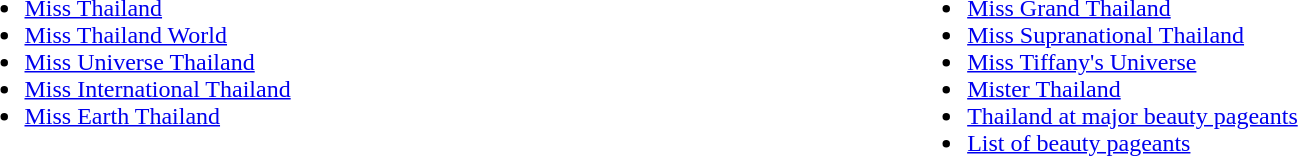<table>
<tr>
<td valign="top" width="10%"><br><ul><li><a href='#'>Miss Thailand</a></li><li><a href='#'>Miss Thailand World</a></li><li><a href='#'>Miss Universe Thailand</a></li><li><a href='#'>Miss International Thailand</a></li><li><a href='#'>Miss Earth Thailand</a></li></ul></td>
<td valign="top" width="10%"><br><ul><li><a href='#'>Miss Grand Thailand</a></li><li><a href='#'>Miss Supranational Thailand</a></li><li><a href='#'>Miss Tiffany's Universe</a></li><li><a href='#'>Mister Thailand</a></li><li><a href='#'>Thailand at major beauty pageants</a></li><li><a href='#'>List of beauty pageants</a></li></ul></td>
</tr>
</table>
